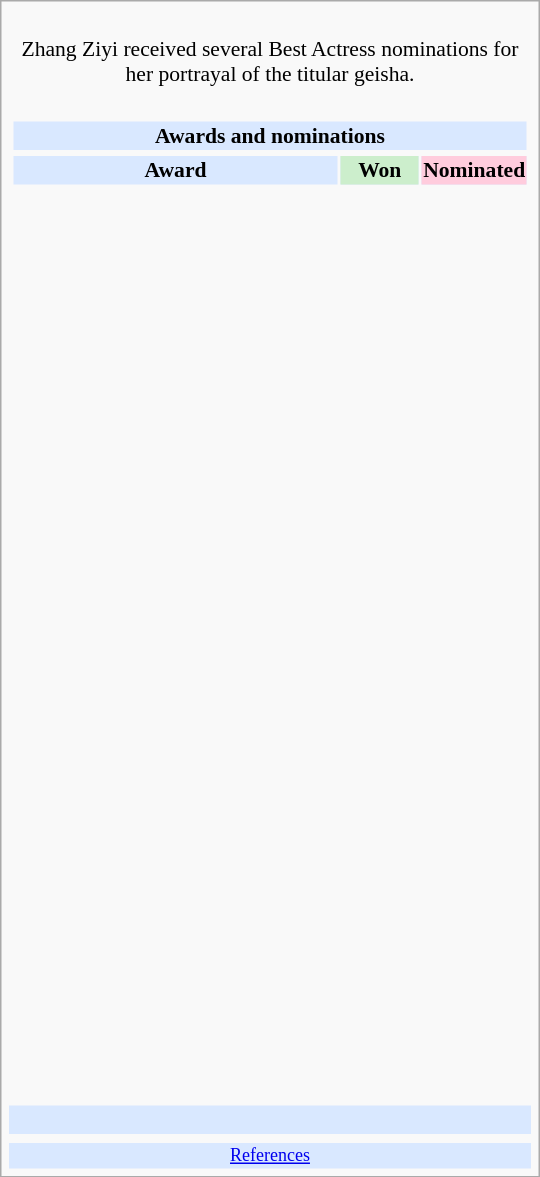<table class="infobox" style="width: 25em; text-align: left; font-size: 90%; vertical-align: middle;">
<tr>
<td colspan="3" style="text-align:center;"><br>Zhang Ziyi received several Best Actress nominations for her portrayal of the titular geisha.</td>
</tr>
<tr>
<td colspan=3><br><table class="collapsible collapsed" width=100%>
<tr>
<th colspan=3 style="background-color: #D9E8FF; text-align: center;">Awards and nominations</th>
</tr>
<tr>
</tr>
<tr style="background:#d9e8ff; text-align:center;">
<td style="text-align:center;"><strong>Award</strong></td>
<td style="text-align:center; background:#cec; text-size:0.9em; width:50px;"><strong>Won</strong></td>
<td style="text-align:center; background:#fcd; text-size:0.9em; width:50px;"><strong>Nominated</strong></td>
</tr>
<tr>
<td style="text-align:center;"><br></td>
<td></td>
<td></td>
</tr>
<tr>
<td style="text-align:center;"><br></td>
<td></td>
<td></td>
</tr>
<tr>
<td style="text-align:center;"><br></td>
<td></td>
<td></td>
</tr>
<tr>
<td style="text-align:center;"><br></td>
<td></td>
<td></td>
</tr>
<tr>
<td style="text-align:center;"><br></td>
<td></td>
<td></td>
</tr>
<tr>
<td style="text-align:center;"><br></td>
<td></td>
<td></td>
</tr>
<tr>
<td style="text-align:center;"><br></td>
<td></td>
<td></td>
</tr>
<tr>
<td style="text-align:center;"><br></td>
<td></td>
<td></td>
</tr>
<tr>
<td style="text-align:center;"><br></td>
<td></td>
<td></td>
</tr>
<tr>
<td style="text-align:center;"><br></td>
<td></td>
<td></td>
</tr>
<tr>
<td style="text-align:center;"><br></td>
<td></td>
<td></td>
</tr>
<tr>
<td style="text-align:center;"><br></td>
<td></td>
<td></td>
</tr>
<tr>
<td style="text-align:center;"><br></td>
<td></td>
<td></td>
</tr>
<tr>
<td style="text-align:center;"><br></td>
<td></td>
<td></td>
</tr>
<tr>
<td style="text-align:center;"><br></td>
<td></td>
<td></td>
</tr>
<tr>
<td style="text-align:center;"><br></td>
<td></td>
<td></td>
</tr>
<tr>
<td style="text-align:center;"><br></td>
<td></td>
<td></td>
</tr>
<tr>
<td style="text-align:center;"><br></td>
<td></td>
<td></td>
</tr>
<tr>
<td style="text-align:center;"><br></td>
<td></td>
<td></td>
</tr>
<tr>
<td style="text-align:center;"><br></td>
<td></td>
<td></td>
</tr>
<tr>
<td style="text-align:center;"><br></td>
<td></td>
<td></td>
</tr>
<tr>
<td style="text-align:center;"><br></td>
<td></td>
<td></td>
</tr>
<tr>
<td style="text-align:center;"><br></td>
<td></td>
<td></td>
</tr>
<tr>
<td style="text-align:center;"><br></td>
<td></td>
<td></td>
</tr>
<tr>
<td style="text-align:center;"><br></td>
<td></td>
<td></td>
</tr>
<tr>
<td style="text-align:center;"><br></td>
<td></td>
<td></td>
</tr>
<tr>
<td style="text-align:center;"><br></td>
<td></td>
<td></td>
</tr>
<tr>
<td style="text-align:center;"><br></td>
<td></td>
<td></td>
</tr>
<tr>
<td style="text-align:center;"><br></td>
<td></td>
<td></td>
</tr>
</table>
</td>
</tr>
<tr style="background:#d9e8ff;">
<td style="text-align:center;" colspan="3"><br></td>
</tr>
<tr>
<td></td>
<td></td>
<td></td>
</tr>
<tr style="background:#d9e8ff;">
<td colspan="3" style="font-size: smaller; text-align:center;"><a href='#'>References</a></td>
</tr>
</table>
